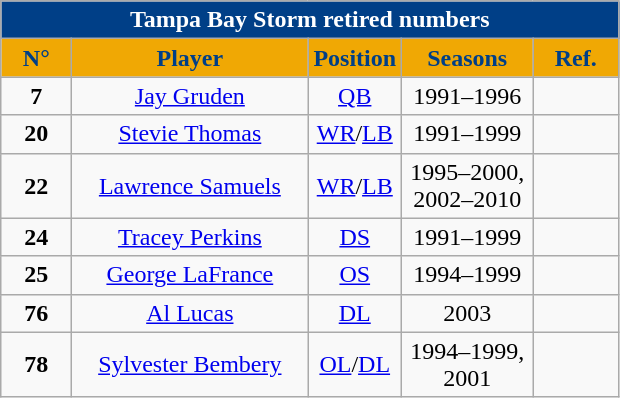<table class="wikitable sortable" style="text-align:center">
<tr>
<td colspan="5" style= "background: #003F87; color: #FFFFFF"><strong>Tampa Bay Storm retired numbers</strong></td>
</tr>
<tr>
<th width=40px  style="background: #F0A804; color: #003F87">N°</th>
<th width=150px style="background: #F0A804; color: #003F87">Player</th>
<th width=40px style="background: #F0A804; color: #003F87">Position</th>
<th width=80px style="background: #F0A804; color: #003F87">Seasons</th>
<th width=50px style="background: #F0A804; color: #003F87">Ref.</th>
</tr>
<tr>
<td><strong>7</strong></td>
<td><a href='#'>Jay Gruden</a></td>
<td><a href='#'>QB</a></td>
<td>1991–1996</td>
<td></td>
</tr>
<tr>
<td><strong>20</strong></td>
<td><a href='#'>Stevie Thomas</a></td>
<td><a href='#'>WR</a>/<a href='#'>LB</a></td>
<td>1991–1999</td>
<td></td>
</tr>
<tr>
<td><strong>22</strong></td>
<td><a href='#'>Lawrence Samuels</a></td>
<td><a href='#'>WR</a>/<a href='#'>LB</a></td>
<td>1995–2000, 2002–2010</td>
<td></td>
</tr>
<tr>
<td><strong>24</strong></td>
<td><a href='#'>Tracey Perkins</a></td>
<td><a href='#'>DS</a></td>
<td>1991–1999</td>
<td></td>
</tr>
<tr>
<td><strong>25</strong></td>
<td><a href='#'>George LaFrance</a></td>
<td><a href='#'>OS</a></td>
<td>1994–1999</td>
<td></td>
</tr>
<tr>
<td><strong>76</strong></td>
<td><a href='#'>Al Lucas</a></td>
<td><a href='#'>DL</a></td>
<td>2003</td>
<td></td>
</tr>
<tr>
<td><strong>78</strong></td>
<td><a href='#'>Sylvester Bembery</a></td>
<td><a href='#'>OL</a>/<a href='#'>DL</a></td>
<td>1994–1999, 2001</td>
<td></td>
</tr>
</table>
